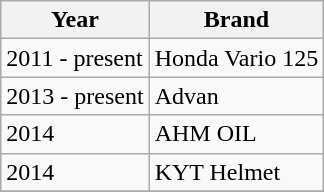<table class="wikitable">
<tr>
<th>Year</th>
<th>Brand</th>
</tr>
<tr>
<td>2011 - present</td>
<td>Honda Vario 125</td>
</tr>
<tr>
<td>2013 - present</td>
<td>Advan</td>
</tr>
<tr>
<td>2014</td>
<td>AHM OIL</td>
</tr>
<tr>
<td>2014</td>
<td>KYT Helmet</td>
</tr>
<tr>
</tr>
</table>
